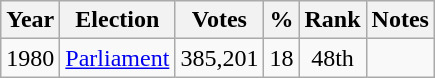<table class="wikitable" style="text-align:center;">
<tr>
<th>Year</th>
<th>Election</th>
<th>Votes</th>
<th>%</th>
<th>Rank</th>
<th>Notes</th>
</tr>
<tr>
<td>1980</td>
<td><a href='#'>Parliament</a></td>
<td>385,201</td>
<td>18</td>
<td>48th</td>
<td></td>
</tr>
</table>
